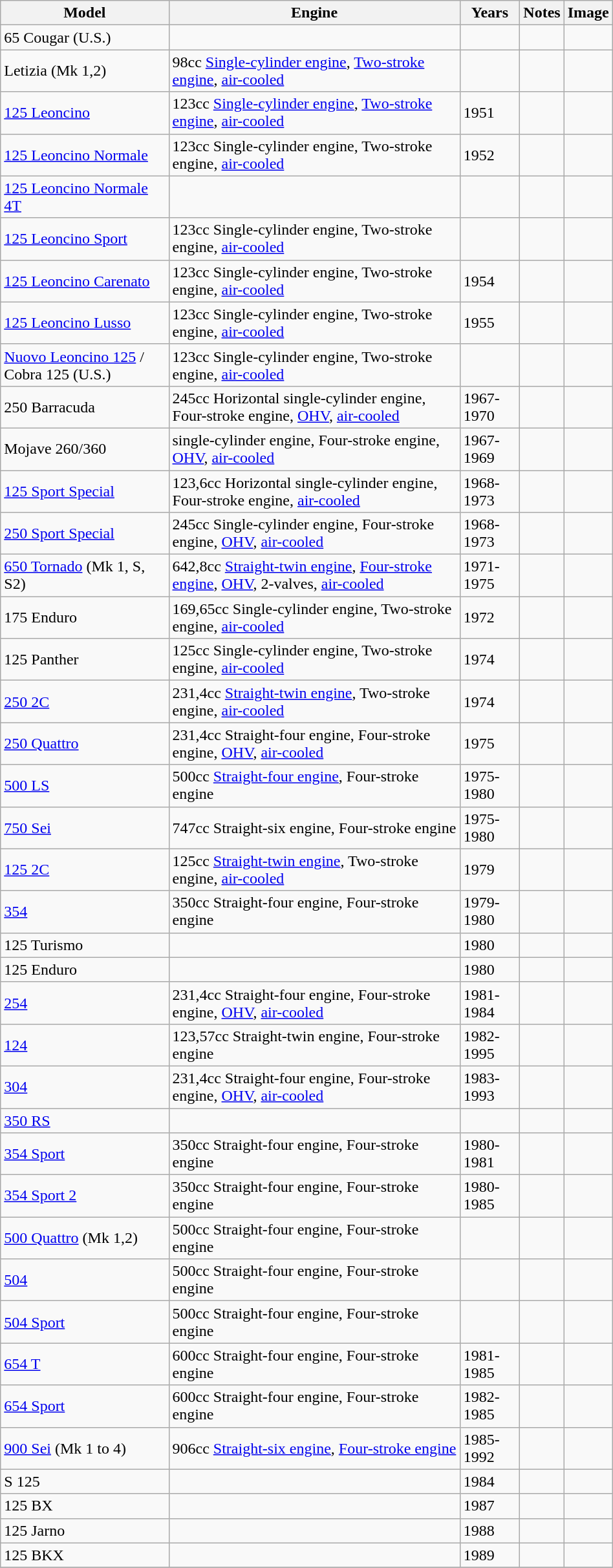<table class="wikitable sortable" style="width:50%">
<tr>
<th>Model</th>
<th>Engine</th>
<th>Years</th>
<th>Notes</th>
<th>Image</th>
</tr>
<tr>
<td>65 Cougar (U.S.)</td>
<td></td>
<td></td>
<td></td>
<td></td>
</tr>
<tr>
<td>Letizia (Mk 1,2)</td>
<td>98cc <a href='#'>Single-cylinder engine</a>, <a href='#'>Two-stroke engine</a>, <a href='#'>air-cooled</a></td>
<td></td>
<td></td>
<td></td>
</tr>
<tr>
<td><a href='#'>125 Leoncino</a></td>
<td>123cc <a href='#'>Single-cylinder engine</a>, <a href='#'>Two-stroke engine</a>, <a href='#'>air-cooled</a></td>
<td>1951</td>
<td></td>
<td></td>
</tr>
<tr>
<td><a href='#'>125 Leoncino Normale</a></td>
<td>123cc Single-cylinder engine, Two-stroke engine, <a href='#'>air-cooled</a></td>
<td>1952</td>
<td></td>
<td></td>
</tr>
<tr>
<td><a href='#'>125 Leoncino Normale 4T</a></td>
<td></td>
<td></td>
<td></td>
<td></td>
</tr>
<tr>
<td><a href='#'>125 Leoncino Sport</a></td>
<td>123cc Single-cylinder engine, Two-stroke engine, <a href='#'>air-cooled</a></td>
<td></td>
<td></td>
<td></td>
</tr>
<tr>
<td><a href='#'>125 Leoncino Carenato</a></td>
<td>123cc Single-cylinder engine, Two-stroke engine, <a href='#'>air-cooled</a></td>
<td>1954</td>
<td></td>
<td></td>
</tr>
<tr>
<td><a href='#'>125 Leoncino Lusso</a></td>
<td>123cc Single-cylinder engine, Two-stroke engine, <a href='#'>air-cooled</a></td>
<td>1955</td>
<td></td>
<td></td>
</tr>
<tr>
<td><a href='#'>Nuovo Leoncino 125</a> / Cobra 125 (U.S.)</td>
<td>123cc Single-cylinder engine, Two-stroke engine, <a href='#'>air-cooled</a></td>
<td></td>
<td></td>
<td></td>
</tr>
<tr>
<td>250 Barracuda</td>
<td>245cc Horizontal single-cylinder engine, Four-stroke engine, <a href='#'>OHV</a>, <a href='#'>air-cooled</a></td>
<td>1967-1970</td>
<td></td>
<td></td>
</tr>
<tr>
<td>Mojave 260/360</td>
<td>single-cylinder engine, Four-stroke engine, <a href='#'>OHV</a>, <a href='#'>air-cooled</a></td>
<td>1967-1969</td>
<td></td>
<td></td>
</tr>
<tr>
<td><a href='#'>125 Sport Special</a></td>
<td>123,6cc Horizontal single-cylinder engine, Four-stroke engine, <a href='#'>air-cooled</a></td>
<td>1968-1973</td>
<td></td>
<td></td>
</tr>
<tr>
<td><a href='#'>250 Sport Special</a></td>
<td>245cc Single-cylinder engine, Four-stroke engine, <a href='#'>OHV</a>, <a href='#'>air-cooled</a></td>
<td>1968-1973</td>
<td></td>
<td></td>
</tr>
<tr>
<td><a href='#'>650 Tornado</a> (Mk 1, S, S2)</td>
<td>642,8cc <a href='#'>Straight-twin engine</a>, <a href='#'>Four-stroke engine</a>, <a href='#'>OHV</a>, 2-valves, <a href='#'>air-cooled</a></td>
<td>1971-1975</td>
<td></td>
<td></td>
</tr>
<tr>
<td>175 Enduro</td>
<td>169,65cc Single-cylinder engine, Two-stroke engine, <a href='#'>air-cooled</a></td>
<td>1972</td>
<td></td>
<td></td>
</tr>
<tr>
<td>125 Panther</td>
<td>125cc Single-cylinder engine, Two-stroke engine, <a href='#'>air-cooled</a></td>
<td>1974</td>
<td></td>
<td></td>
</tr>
<tr>
<td><a href='#'>250 2C</a></td>
<td>231,4cc <a href='#'>Straight-twin engine</a>, Two-stroke engine, <a href='#'>air-cooled</a></td>
<td>1974</td>
<td></td>
<td></td>
</tr>
<tr>
<td><a href='#'>250 Quattro</a></td>
<td>231,4cc Straight-four engine, Four-stroke engine, <a href='#'>OHV</a>, <a href='#'>air-cooled</a></td>
<td>1975</td>
<td></td>
<td></td>
</tr>
<tr>
<td><a href='#'>500 LS</a></td>
<td>500cc <a href='#'>Straight-four engine</a>, Four-stroke engine</td>
<td>1975-1980</td>
<td></td>
<td></td>
</tr>
<tr>
<td><a href='#'>750 Sei</a></td>
<td>747cc Straight-six engine, Four-stroke engine</td>
<td>1975-1980</td>
<td></td>
<td></td>
</tr>
<tr>
<td><a href='#'>125 2C</a></td>
<td>125cc <a href='#'>Straight-twin engine</a>, Two-stroke engine, <a href='#'>air-cooled</a></td>
<td>1979</td>
<td></td>
<td></td>
</tr>
<tr>
<td><a href='#'>354</a></td>
<td>350cc Straight-four engine, Four-stroke engine</td>
<td>1979-1980</td>
<td></td>
<td></td>
</tr>
<tr>
<td>125 Turismo</td>
<td></td>
<td>1980</td>
<td></td>
<td></td>
</tr>
<tr>
<td>125 Enduro</td>
<td></td>
<td>1980</td>
<td></td>
<td></td>
</tr>
<tr>
<td><a href='#'>254</a></td>
<td>231,4cc Straight-four engine, Four-stroke engine, <a href='#'>OHV</a>, <a href='#'>air-cooled</a></td>
<td>1981-1984</td>
<td></td>
<td></td>
</tr>
<tr>
<td><a href='#'>124</a></td>
<td>123,57cc Straight-twin engine, Four-stroke engine</td>
<td>1982-1995</td>
<td></td>
<td></td>
</tr>
<tr>
<td><a href='#'>304</a></td>
<td>231,4cc Straight-four engine, Four-stroke engine, <a href='#'>OHV</a>, <a href='#'>air-cooled</a></td>
<td>1983-1993</td>
<td></td>
<td></td>
</tr>
<tr>
<td><a href='#'>350 RS</a></td>
<td></td>
<td></td>
<td></td>
<td></td>
</tr>
<tr>
<td><a href='#'>354 Sport</a></td>
<td>350cc Straight-four engine, Four-stroke engine</td>
<td>1980-1981</td>
<td></td>
<td></td>
</tr>
<tr>
<td><a href='#'>354 Sport 2</a></td>
<td>350cc Straight-four engine, Four-stroke engine</td>
<td>1980-1985</td>
<td></td>
<td></td>
</tr>
<tr>
<td><a href='#'>500 Quattro</a> (Mk 1,2)</td>
<td>500cc Straight-four engine, Four-stroke engine</td>
<td></td>
<td></td>
<td></td>
</tr>
<tr>
<td><a href='#'>504</a></td>
<td>500cc Straight-four engine, Four-stroke engine</td>
<td></td>
<td></td>
<td></td>
</tr>
<tr>
<td><a href='#'>504 Sport</a></td>
<td>500cc Straight-four engine, Four-stroke engine</td>
<td></td>
<td></td>
<td></td>
</tr>
<tr>
<td><a href='#'>654 T</a></td>
<td>600cc Straight-four engine, Four-stroke engine</td>
<td>1981-1985</td>
<td></td>
<td></td>
</tr>
<tr>
<td><a href='#'>654 Sport</a></td>
<td>600cc Straight-four engine, Four-stroke engine</td>
<td>1982-1985</td>
<td></td>
<td></td>
</tr>
<tr>
<td><a href='#'>900 Sei</a> (Mk 1 to 4)</td>
<td>906cc <a href='#'>Straight-six engine</a>, <a href='#'>Four-stroke engine</a></td>
<td>1985-1992</td>
<td></td>
<td></td>
</tr>
<tr>
<td>S 125</td>
<td></td>
<td>1984</td>
<td></td>
<td></td>
</tr>
<tr>
<td>125 BX</td>
<td></td>
<td>1987</td>
<td></td>
<td></td>
</tr>
<tr>
<td>125 Jarno</td>
<td></td>
<td>1988</td>
<td></td>
<td></td>
</tr>
<tr>
<td>125 BKX</td>
<td></td>
<td>1989</td>
<td></td>
<td></td>
</tr>
<tr>
</tr>
</table>
